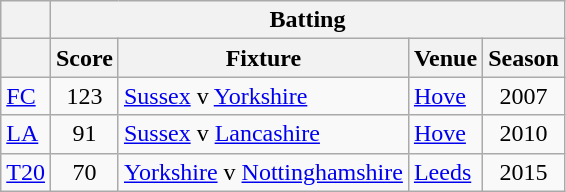<table class=wikitable>
<tr>
<th rowspan="1"></th>
<th colspan="4" rowspan="1">Batting</th>
</tr>
<tr>
<th></th>
<th>Score</th>
<th>Fixture</th>
<th>Venue</th>
<th>Season</th>
</tr>
<tr>
<td><a href='#'>FC</a></td>
<td align="center">123</td>
<td><a href='#'>Sussex</a> v <a href='#'>Yorkshire</a></td>
<td><a href='#'>Hove</a></td>
<td align="center">2007</td>
</tr>
<tr>
<td><a href='#'>LA</a></td>
<td align="center">91</td>
<td><a href='#'>Sussex</a> v <a href='#'>Lancashire</a></td>
<td><a href='#'>Hove</a></td>
<td align="center">2010</td>
</tr>
<tr>
<td><a href='#'>T20</a></td>
<td align="center">70</td>
<td><a href='#'>Yorkshire</a> v <a href='#'>Nottinghamshire</a></td>
<td><a href='#'>Leeds</a></td>
<td align="center">2015</td>
</tr>
</table>
